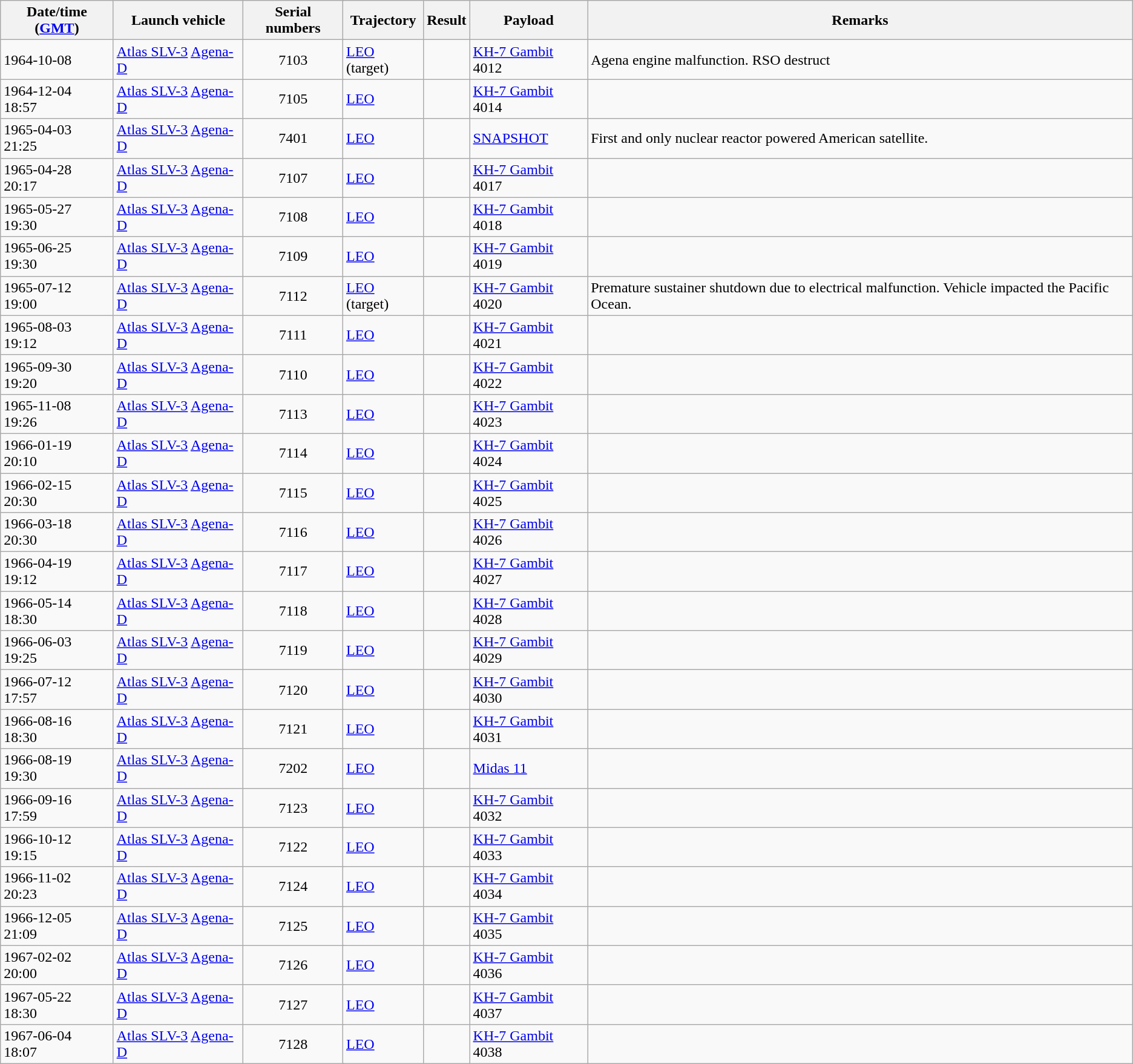<table class="wikitable sortable mw-collapsible mw-collapsed sticky-header" border="1">
<tr>
<th>Date/time (<a href='#'>GMT</a>)</th>
<th>Launch vehicle</th>
<th colspan=3>Serial numbers</th>
<th>Trajectory</th>
<th>Result</th>
<th>Payload</th>
<th>Remarks</th>
</tr>
<tr>
<td>1964-10-08<br></td>
<td><a href='#'>Atlas SLV-3</a> <a href='#'>Agena-D</a></td>
<td colspan=3 align=center>7103</td>
<td><a href='#'>LEO</a> (target)</td>
<td></td>
<td><a href='#'>KH-7 Gambit</a> 4012</td>
<td>Agena engine malfunction. RSO destruct</td>
</tr>
<tr>
<td>1964-12-04<br>18:57</td>
<td><a href='#'>Atlas SLV-3</a> <a href='#'>Agena-D</a></td>
<td colspan=3 align=center>7105</td>
<td><a href='#'>LEO</a></td>
<td></td>
<td><a href='#'>KH-7 Gambit</a> 4014</td>
<td></td>
</tr>
<tr>
<td>1965-04-03<br>21:25</td>
<td><a href='#'>Atlas SLV-3</a> <a href='#'>Agena-D</a></td>
<td colspan=3 align=center>7401</td>
<td><a href='#'>LEO</a></td>
<td></td>
<td><a href='#'>SNAPSHOT</a></td>
<td>First and only nuclear reactor powered American satellite.</td>
</tr>
<tr>
<td>1965-04-28<br>20:17</td>
<td><a href='#'>Atlas SLV-3</a> <a href='#'>Agena-D</a></td>
<td colspan=3 align=center>7107</td>
<td><a href='#'>LEO</a></td>
<td></td>
<td><a href='#'>KH-7 Gambit</a> 4017</td>
<td></td>
</tr>
<tr>
<td>1965-05-27<br>19:30</td>
<td><a href='#'>Atlas SLV-3</a> <a href='#'>Agena-D</a></td>
<td colspan=3 align=center>7108</td>
<td><a href='#'>LEO</a></td>
<td></td>
<td><a href='#'>KH-7 Gambit</a> 4018</td>
<td></td>
</tr>
<tr>
<td>1965-06-25<br>19:30</td>
<td><a href='#'>Atlas SLV-3</a> <a href='#'>Agena-D</a></td>
<td colspan=3 align=center>7109</td>
<td><a href='#'>LEO</a></td>
<td></td>
<td><a href='#'>KH-7 Gambit</a> 4019</td>
<td></td>
</tr>
<tr>
<td>1965-07-12<br>19:00</td>
<td><a href='#'>Atlas SLV-3</a> <a href='#'>Agena-D</a></td>
<td colspan=3 align=center>7112</td>
<td><a href='#'>LEO</a> (target)</td>
<td></td>
<td><a href='#'>KH-7 Gambit</a> 4020</td>
<td>Premature sustainer shutdown due to electrical malfunction. Vehicle impacted the Pacific Ocean.</td>
</tr>
<tr>
<td>1965-08-03<br>19:12</td>
<td><a href='#'>Atlas SLV-3</a> <a href='#'>Agena-D</a></td>
<td colspan=3 align=center>7111</td>
<td><a href='#'>LEO</a></td>
<td></td>
<td><a href='#'>KH-7 Gambit</a> 4021</td>
<td></td>
</tr>
<tr>
<td>1965-09-30<br>19:20</td>
<td><a href='#'>Atlas SLV-3</a> <a href='#'>Agena-D</a></td>
<td colspan=3 align=center>7110</td>
<td><a href='#'>LEO</a></td>
<td></td>
<td><a href='#'>KH-7 Gambit</a> 4022</td>
<td></td>
</tr>
<tr>
<td>1965-11-08<br>19:26</td>
<td><a href='#'>Atlas SLV-3</a> <a href='#'>Agena-D</a></td>
<td colspan=3 align=center>7113</td>
<td><a href='#'>LEO</a></td>
<td></td>
<td><a href='#'>KH-7 Gambit</a> 4023</td>
<td></td>
</tr>
<tr>
<td>1966-01-19<br>20:10</td>
<td><a href='#'>Atlas SLV-3</a> <a href='#'>Agena-D</a></td>
<td colspan=3 align=center>7114</td>
<td><a href='#'>LEO</a></td>
<td></td>
<td><a href='#'>KH-7 Gambit</a> 4024</td>
<td></td>
</tr>
<tr>
<td>1966-02-15<br>20:30</td>
<td><a href='#'>Atlas SLV-3</a> <a href='#'>Agena-D</a></td>
<td colspan=3 align=center>7115</td>
<td><a href='#'>LEO</a></td>
<td></td>
<td><a href='#'>KH-7 Gambit</a> 4025</td>
<td></td>
</tr>
<tr>
<td>1966-03-18<br>20:30</td>
<td><a href='#'>Atlas SLV-3</a> <a href='#'>Agena-D</a></td>
<td colspan=3 align=center>7116</td>
<td><a href='#'>LEO</a></td>
<td></td>
<td><a href='#'>KH-7 Gambit</a> 4026</td>
<td></td>
</tr>
<tr>
<td>1966-04-19<br>19:12</td>
<td><a href='#'>Atlas SLV-3</a> <a href='#'>Agena-D</a></td>
<td colspan=3 align=center>7117</td>
<td><a href='#'>LEO</a></td>
<td></td>
<td><a href='#'>KH-7 Gambit</a> 4027</td>
<td></td>
</tr>
<tr>
<td>1966-05-14<br>18:30</td>
<td><a href='#'>Atlas SLV-3</a> <a href='#'>Agena-D</a></td>
<td colspan=3 align=center>7118</td>
<td><a href='#'>LEO</a></td>
<td></td>
<td><a href='#'>KH-7 Gambit</a> 4028</td>
<td></td>
</tr>
<tr>
<td>1966-06-03<br>19:25</td>
<td><a href='#'>Atlas SLV-3</a> <a href='#'>Agena-D</a></td>
<td colspan=3 align=center>7119</td>
<td><a href='#'>LEO</a></td>
<td></td>
<td><a href='#'>KH-7 Gambit</a> 4029</td>
<td></td>
</tr>
<tr>
<td>1966-07-12<br>17:57</td>
<td><a href='#'>Atlas SLV-3</a> <a href='#'>Agena-D</a></td>
<td colspan=3 align=center>7120</td>
<td><a href='#'>LEO</a></td>
<td></td>
<td><a href='#'>KH-7 Gambit</a> 4030</td>
<td></td>
</tr>
<tr>
<td>1966-08-16<br>18:30</td>
<td><a href='#'>Atlas SLV-3</a> <a href='#'>Agena-D</a></td>
<td colspan=3 align=center>7121</td>
<td><a href='#'>LEO</a></td>
<td></td>
<td><a href='#'>KH-7 Gambit</a> 4031</td>
<td></td>
</tr>
<tr>
<td>1966-08-19<br>19:30</td>
<td><a href='#'>Atlas SLV-3</a> <a href='#'>Agena-D</a></td>
<td colspan=3 align=center>7202</td>
<td><a href='#'>LEO</a></td>
<td></td>
<td><a href='#'>Midas 11</a></td>
<td></td>
</tr>
<tr>
<td>1966-09-16<br>17:59</td>
<td><a href='#'>Atlas SLV-3</a> <a href='#'>Agena-D</a></td>
<td colspan=3 align=center>7123</td>
<td><a href='#'>LEO</a></td>
<td></td>
<td><a href='#'>KH-7 Gambit</a> 4032</td>
<td></td>
</tr>
<tr>
<td>1966-10-12<br>19:15</td>
<td><a href='#'>Atlas SLV-3</a> <a href='#'>Agena-D</a></td>
<td colspan=3 align=center>7122</td>
<td><a href='#'>LEO</a></td>
<td></td>
<td><a href='#'>KH-7 Gambit</a> 4033</td>
<td></td>
</tr>
<tr>
<td>1966-11-02<br>20:23</td>
<td><a href='#'>Atlas SLV-3</a> <a href='#'>Agena-D</a></td>
<td colspan=3 align=center>7124</td>
<td><a href='#'>LEO</a></td>
<td></td>
<td><a href='#'>KH-7 Gambit</a> 4034</td>
<td></td>
</tr>
<tr>
<td>1966-12-05<br>21:09</td>
<td><a href='#'>Atlas SLV-3</a> <a href='#'>Agena-D</a></td>
<td colspan=3 align=center>7125</td>
<td><a href='#'>LEO</a></td>
<td></td>
<td><a href='#'>KH-7 Gambit</a> 4035</td>
<td></td>
</tr>
<tr>
<td>1967-02-02<br>20:00</td>
<td><a href='#'>Atlas SLV-3</a> <a href='#'>Agena-D</a></td>
<td colspan=3 align=center>7126</td>
<td><a href='#'>LEO</a></td>
<td></td>
<td><a href='#'>KH-7 Gambit</a> 4036</td>
<td></td>
</tr>
<tr>
<td>1967-05-22<br>18:30</td>
<td><a href='#'>Atlas SLV-3</a> <a href='#'>Agena-D</a></td>
<td colspan=3 align=center>7127</td>
<td><a href='#'>LEO</a></td>
<td></td>
<td><a href='#'>KH-7 Gambit</a> 4037</td>
<td></td>
</tr>
<tr>
<td>1967-06-04<br>18:07</td>
<td><a href='#'>Atlas SLV-3</a> <a href='#'>Agena-D</a></td>
<td colspan=3 align=center>7128</td>
<td><a href='#'>LEO</a></td>
<td></td>
<td><a href='#'>KH-7 Gambit</a> 4038</td>
<td></td>
</tr>
</table>
